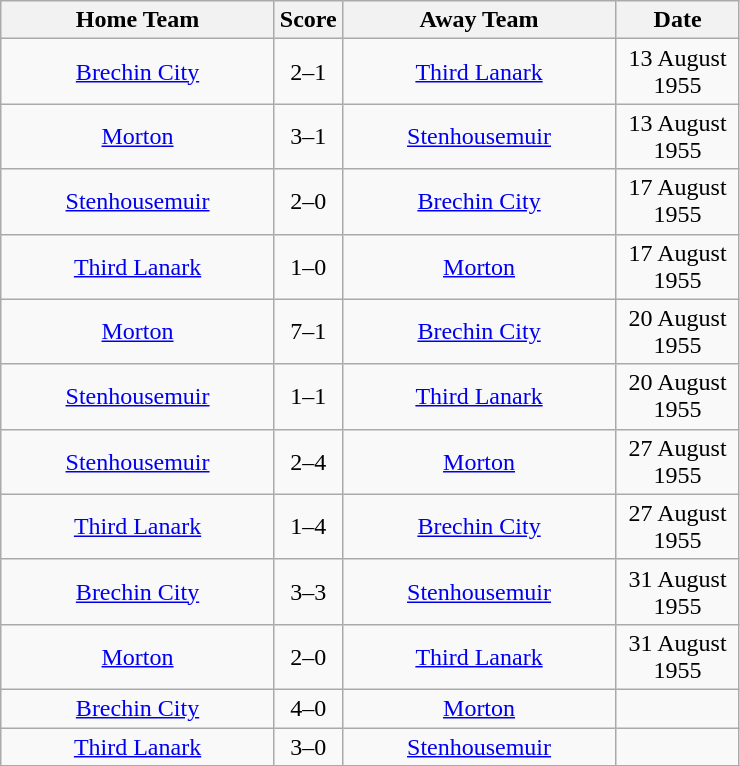<table class="wikitable" style="text-align:center;">
<tr>
<th width=175>Home Team</th>
<th width=20>Score</th>
<th width=175>Away Team</th>
<th width= 75>Date</th>
</tr>
<tr>
<td><a href='#'>Brechin City</a></td>
<td>2–1</td>
<td><a href='#'>Third Lanark</a></td>
<td>13 August 1955</td>
</tr>
<tr>
<td><a href='#'>Morton</a></td>
<td>3–1</td>
<td><a href='#'>Stenhousemuir</a></td>
<td>13 August 1955</td>
</tr>
<tr>
<td><a href='#'>Stenhousemuir</a></td>
<td>2–0</td>
<td><a href='#'>Brechin City</a></td>
<td>17 August 1955</td>
</tr>
<tr>
<td><a href='#'>Third Lanark</a></td>
<td>1–0</td>
<td><a href='#'>Morton</a></td>
<td>17 August 1955</td>
</tr>
<tr>
<td><a href='#'>Morton</a></td>
<td>7–1</td>
<td><a href='#'>Brechin City</a></td>
<td>20 August 1955</td>
</tr>
<tr>
<td><a href='#'>Stenhousemuir</a></td>
<td>1–1</td>
<td><a href='#'>Third Lanark</a></td>
<td>20 August 1955</td>
</tr>
<tr>
<td><a href='#'>Stenhousemuir</a></td>
<td>2–4</td>
<td><a href='#'>Morton</a></td>
<td>27 August 1955</td>
</tr>
<tr>
<td><a href='#'>Third Lanark</a></td>
<td>1–4</td>
<td><a href='#'>Brechin City</a></td>
<td>27 August 1955</td>
</tr>
<tr>
<td><a href='#'>Brechin City</a></td>
<td>3–3</td>
<td><a href='#'>Stenhousemuir</a></td>
<td>31 August 1955</td>
</tr>
<tr>
<td><a href='#'>Morton</a></td>
<td>2–0</td>
<td><a href='#'>Third Lanark</a></td>
<td>31 August 1955</td>
</tr>
<tr>
<td><a href='#'>Brechin City</a></td>
<td>4–0</td>
<td><a href='#'>Morton</a></td>
<td></td>
</tr>
<tr>
<td><a href='#'>Third Lanark</a></td>
<td>3–0</td>
<td><a href='#'>Stenhousemuir</a></td>
<td></td>
</tr>
<tr>
</tr>
</table>
